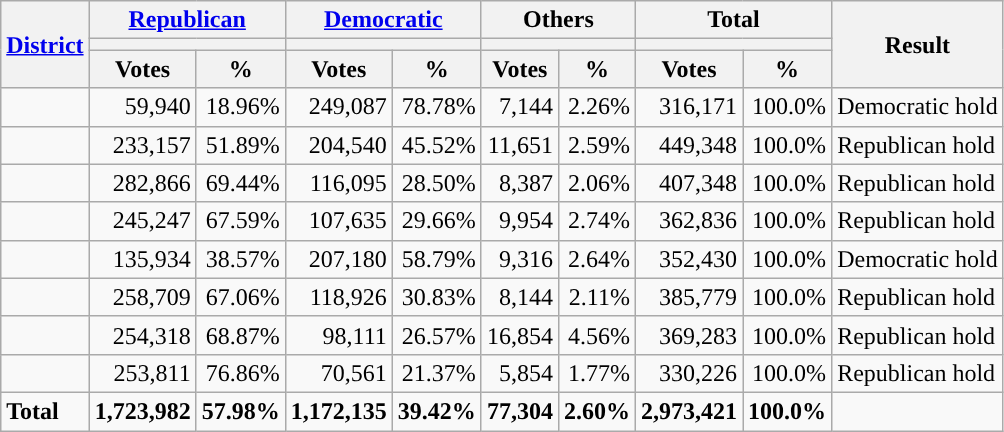<table class="wikitable plainrowheaders sortable" style="font-size:100%; text-align:right;">
<tr>
<th scope=col rowspan=3><a href='#'>District</a></th>
<th scope=col colspan=2><a href='#'>Republican</a></th>
<th scope=col colspan=2><a href='#'>Democratic</a></th>
<th scope=col colspan=2>Others</th>
<th scope=col colspan=2>Total</th>
<th scope=col rowspan=3>Result</th>
</tr>
<tr>
<th scope=col colspan=2 style="background:"></th>
<th scope=col colspan=2 style="background:"></th>
<th scope=col colspan=2></th>
<th scope=col colspan=2></th>
</tr>
<tr>
<th scope=col data-sort-type="number">Votes</th>
<th scope=col data-sort-type="number">%</th>
<th scope=col data-sort-type="number">Votes</th>
<th scope=col data-sort-type="number">%</th>
<th scope=col data-sort-type="number">Votes</th>
<th scope=col data-sort-type="number">%</th>
<th scope=col data-sort-type="number">Votes</th>
<th scope=col data-sort-type="number">%</th>
</tr>
<tr>
<td align=left></td>
<td>59,940</td>
<td>18.96%</td>
<td>249,087</td>
<td>78.78%</td>
<td>7,144</td>
<td>2.26%</td>
<td>316,171</td>
<td>100.0%</td>
<td align=left>Democratic hold</td>
</tr>
<tr>
<td align=left></td>
<td>233,157</td>
<td>51.89%</td>
<td>204,540</td>
<td>45.52%</td>
<td>11,651</td>
<td>2.59%</td>
<td>449,348</td>
<td>100.0%</td>
<td align=left>Republican hold</td>
</tr>
<tr>
<td align=left></td>
<td>282,866</td>
<td>69.44%</td>
<td>116,095</td>
<td>28.50%</td>
<td>8,387</td>
<td>2.06%</td>
<td>407,348</td>
<td>100.0%</td>
<td align=left>Republican hold</td>
</tr>
<tr>
<td align=left></td>
<td>245,247</td>
<td>67.59%</td>
<td>107,635</td>
<td>29.66%</td>
<td>9,954</td>
<td>2.74%</td>
<td>362,836</td>
<td>100.0%</td>
<td align=left>Republican hold</td>
</tr>
<tr>
<td align=left></td>
<td>135,934</td>
<td>38.57%</td>
<td>207,180</td>
<td>58.79%</td>
<td>9,316</td>
<td>2.64%</td>
<td>352,430</td>
<td>100.0%</td>
<td align=left>Democratic hold</td>
</tr>
<tr>
<td align=left></td>
<td>258,709</td>
<td>67.06%</td>
<td>118,926</td>
<td>30.83%</td>
<td>8,144</td>
<td>2.11%</td>
<td>385,779</td>
<td>100.0%</td>
<td align=left>Republican hold</td>
</tr>
<tr>
<td align=left></td>
<td>254,318</td>
<td>68.87%</td>
<td>98,111</td>
<td>26.57%</td>
<td>16,854</td>
<td>4.56%</td>
<td>369,283</td>
<td>100.0%</td>
<td align=left>Republican hold</td>
</tr>
<tr>
<td align=left></td>
<td>253,811</td>
<td>76.86%</td>
<td>70,561</td>
<td>21.37%</td>
<td>5,854</td>
<td>1.77%</td>
<td>330,226</td>
<td>100.0%</td>
<td align=left>Republican hold</td>
</tr>
<tr class="sortbottom" style="font-weight:bold">
<td align=left>Total</td>
<td>1,723,982</td>
<td>57.98%</td>
<td>1,172,135</td>
<td>39.42%</td>
<td>77,304</td>
<td>2.60%</td>
<td>2,973,421</td>
<td>100.0%</td>
<td></td>
</tr>
</table>
